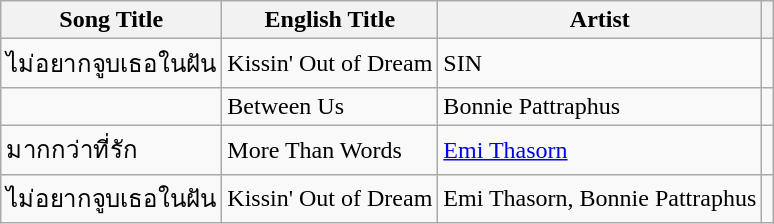<table class="wikitable">
<tr>
<th>Song Title</th>
<th>English Title</th>
<th>Artist</th>
<th></th>
</tr>
<tr>
<td>ไม่อยากจูบเธอในฝัน</td>
<td>Kissin' Out of Dream</td>
<td>SIN</td>
<td style="text-align: center;"></td>
</tr>
<tr>
<td></td>
<td>Between Us</td>
<td>Bonnie Pattraphus</td>
<td style="text-align: center;"></td>
</tr>
<tr>
<td>มากกว่าที่รัก</td>
<td>More Than Words</td>
<td><a href='#'>Emi Thasorn</a></td>
<td style="text-align: center;"></td>
</tr>
<tr>
<td>ไม่อยากจูบเธอในฝัน</td>
<td>Kissin' Out of Dream</td>
<td>Emi Thasorn, Bonnie Pattraphus</td>
<td style="text-align: center;"></td>
</tr>
</table>
